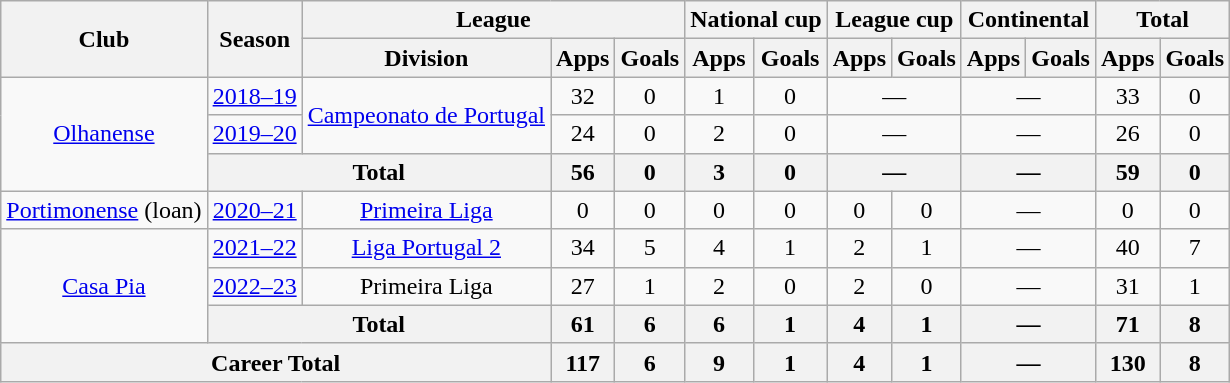<table class="wikitable" style="text-align: center">
<tr>
<th rowspan="2">Club</th>
<th rowspan="2">Season</th>
<th colspan="3">League</th>
<th colspan="2">National cup</th>
<th colspan="2">League cup</th>
<th colspan="2">Continental</th>
<th colspan="2">Total</th>
</tr>
<tr>
<th>Division</th>
<th>Apps</th>
<th>Goals</th>
<th>Apps</th>
<th>Goals</th>
<th>Apps</th>
<th>Goals</th>
<th>Apps</th>
<th>Goals</th>
<th>Apps</th>
<th>Goals</th>
</tr>
<tr>
<td rowspan="3"><a href='#'>Olhanense</a></td>
<td><a href='#'>2018–19</a></td>
<td rowspan="2"><a href='#'>Campeonato de Portugal</a></td>
<td>32</td>
<td>0</td>
<td>1</td>
<td>0</td>
<td colspan="2">—</td>
<td colspan="2">—</td>
<td>33</td>
<td>0</td>
</tr>
<tr>
<td><a href='#'>2019–20</a></td>
<td>24</td>
<td>0</td>
<td>2</td>
<td>0</td>
<td colspan="2">—</td>
<td colspan="2">—</td>
<td>26</td>
<td>0</td>
</tr>
<tr>
<th colspan="2">Total</th>
<th>56</th>
<th>0</th>
<th>3</th>
<th>0</th>
<th colspan="2">—</th>
<th colspan="2">—</th>
<th>59</th>
<th>0</th>
</tr>
<tr>
<td><a href='#'>Portimonense</a> (loan)</td>
<td><a href='#'>2020–21</a></td>
<td><a href='#'>Primeira Liga</a></td>
<td>0</td>
<td>0</td>
<td>0</td>
<td>0</td>
<td>0</td>
<td>0</td>
<td colspan="2">—</td>
<td>0</td>
<td>0</td>
</tr>
<tr>
<td rowspan="3"><a href='#'>Casa Pia</a></td>
<td><a href='#'>2021–22</a></td>
<td><a href='#'>Liga Portugal 2</a></td>
<td>34</td>
<td>5</td>
<td>4</td>
<td>1</td>
<td>2</td>
<td>1</td>
<td colspan="2">—</td>
<td>40</td>
<td>7</td>
</tr>
<tr>
<td><a href='#'>2022–23</a></td>
<td>Primeira Liga</td>
<td>27</td>
<td>1</td>
<td>2</td>
<td>0</td>
<td>2</td>
<td>0</td>
<td colspan="2">—</td>
<td>31</td>
<td>1</td>
</tr>
<tr>
<th colspan="2">Total</th>
<th>61</th>
<th>6</th>
<th>6</th>
<th>1</th>
<th>4</th>
<th>1</th>
<th colspan="2">—</th>
<th>71</th>
<th>8</th>
</tr>
<tr>
<th colspan="3">Career Total</th>
<th>117</th>
<th>6</th>
<th>9</th>
<th>1</th>
<th>4</th>
<th>1</th>
<th colspan="2">—</th>
<th>130</th>
<th>8</th>
</tr>
</table>
